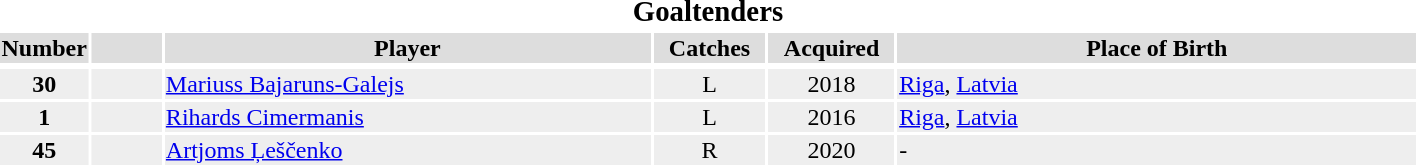<table width=75%>
<tr>
<th colspan=6><big>Goaltenders</big></th>
</tr>
<tr bgcolor="#dddddd">
<th width=5%>Number</th>
<th width=5%></th>
<th !width=15%>Player</th>
<th width=8%>Catches</th>
<th width=9%>Acquired</th>
<th width=37%>Place of Birth</th>
</tr>
<tr>
</tr>
<tr bgcolor="#eeeeee">
<td align=center><strong>30</strong></td>
<td align=center></td>
<td><a href='#'>Mariuss Bajaruns-Galejs</a></td>
<td align=center>L</td>
<td align=center>2018</td>
<td><a href='#'>Riga</a>, <a href='#'>Latvia</a></td>
</tr>
<tr bgcolor="#eeeeee">
<td align=center><strong>1</strong></td>
<td align=center></td>
<td><a href='#'>Rihards Cimermanis</a></td>
<td align=center>L</td>
<td align=center>2016</td>
<td><a href='#'>Riga</a>, <a href='#'>Latvia</a></td>
</tr>
<tr bgcolor="#eeeeee">
<td align=center><strong>45</strong></td>
<td align=center></td>
<td><a href='#'>Artjoms Ļeščenko</a></td>
<td align=center>R</td>
<td align=center>2020</td>
<td>-</td>
</tr>
</table>
